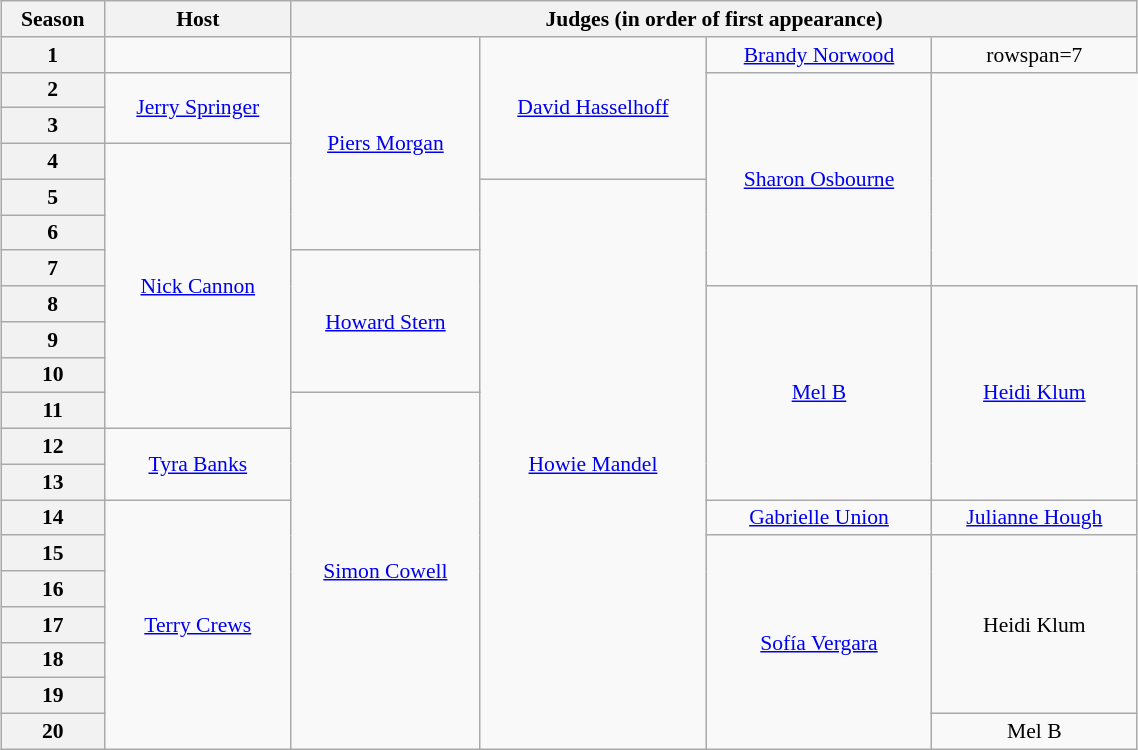<table class="wikitable" style="margin-left: auto; margin-right: auto; border: none; text-align:center; font-size:90%; width: 60%;">
<tr>
<th>Season</th>
<th>Host</th>
<th colspan="4">Judges (in order of first appearance)</th>
</tr>
<tr>
<th scope="row">1</th>
<td></td>
<td rowspan="6"><a href='#'>Piers Morgan</a></td>
<td rowspan="4"><a href='#'>David Hasselhoff</a></td>
<td><a href='#'>Brandy Norwood</a></td>
<td>rowspan=7 </td>
</tr>
<tr>
<th scope="row">2</th>
<td rowspan="2"><a href='#'>Jerry Springer</a></td>
<td rowspan="6"><a href='#'>Sharon Osbourne</a></td>
</tr>
<tr>
<th scope="row">3</th>
</tr>
<tr>
<th scope="row">4</th>
<td rowspan="8"><a href='#'>Nick Cannon</a></td>
</tr>
<tr>
<th scope="row">5</th>
<td rowspan="16"><a href='#'>Howie Mandel</a></td>
</tr>
<tr>
<th scope="row">6</th>
</tr>
<tr>
<th scope="row">7</th>
<td rowspan="4"><a href='#'>Howard Stern</a></td>
</tr>
<tr>
<th scope="row">8</th>
<td rowspan="6"><a href='#'>Mel B</a></td>
<td rowspan="6"><a href='#'>Heidi Klum</a></td>
</tr>
<tr>
<th scope="row">9</th>
</tr>
<tr>
<th scope="row">10</th>
</tr>
<tr>
<th scope="row">11</th>
<td rowspan="10"><a href='#'>Simon Cowell</a></td>
</tr>
<tr>
<th scope="row">12</th>
<td rowspan="2"><a href='#'>Tyra Banks</a></td>
</tr>
<tr>
<th scope="row">13</th>
</tr>
<tr>
<th scope="row">14</th>
<td rowspan="7"><a href='#'>Terry Crews</a></td>
<td><a href='#'>Gabrielle Union</a></td>
<td><a href='#'>Julianne Hough</a></td>
</tr>
<tr>
<th scope="row">15</th>
<td rowspan="6"><a href='#'>Sofía Vergara</a></td>
<td rowspan="5">Heidi Klum</td>
</tr>
<tr>
<th scope="row">16</th>
</tr>
<tr>
<th scope="row">17</th>
</tr>
<tr>
<th scope="row">18</th>
</tr>
<tr>
<th scope="row">19</th>
</tr>
<tr>
<th scope="row">20</th>
<td>Mel B</td>
</tr>
</table>
